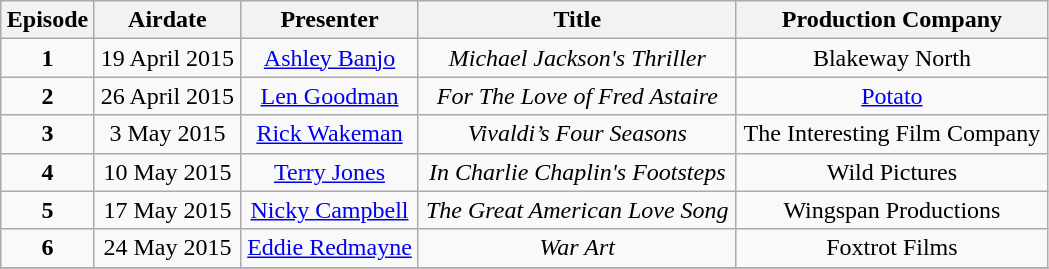<table class="wikitable" width="699" style="text-align:center;">
<tr>
<th>Episode</th>
<th>Airdate</th>
<th>Presenter</th>
<th>Title</th>
<th>Production Company</th>
</tr>
<tr>
<td><strong>1</strong></td>
<td>19 April 2015</td>
<td><a href='#'>Ashley Banjo</a></td>
<td><em>Michael Jackson's Thriller</em></td>
<td>Blakeway North</td>
</tr>
<tr>
<td><strong>2</strong></td>
<td>26 April 2015</td>
<td><a href='#'>Len Goodman</a></td>
<td><em>For The Love of Fred Astaire</em></td>
<td><a href='#'>Potato</a></td>
</tr>
<tr>
<td><strong>3</strong></td>
<td>3 May 2015</td>
<td><a href='#'>Rick Wakeman</a></td>
<td><em>Vivaldi’s Four Seasons</em></td>
<td>The Interesting Film Company</td>
</tr>
<tr>
<td><strong>4</strong></td>
<td>10 May 2015</td>
<td><a href='#'>Terry Jones</a></td>
<td><em>In Charlie Chaplin's Footsteps</em></td>
<td>Wild Pictures</td>
</tr>
<tr>
<td><strong>5</strong></td>
<td>17 May 2015</td>
<td><a href='#'>Nicky Campbell</a></td>
<td><em>The Great American Love Song</em></td>
<td>Wingspan Productions</td>
</tr>
<tr>
<td><strong>6</strong></td>
<td>24 May 2015</td>
<td><a href='#'>Eddie Redmayne</a></td>
<td><em>War Art</em></td>
<td>Foxtrot Films</td>
</tr>
<tr>
</tr>
</table>
